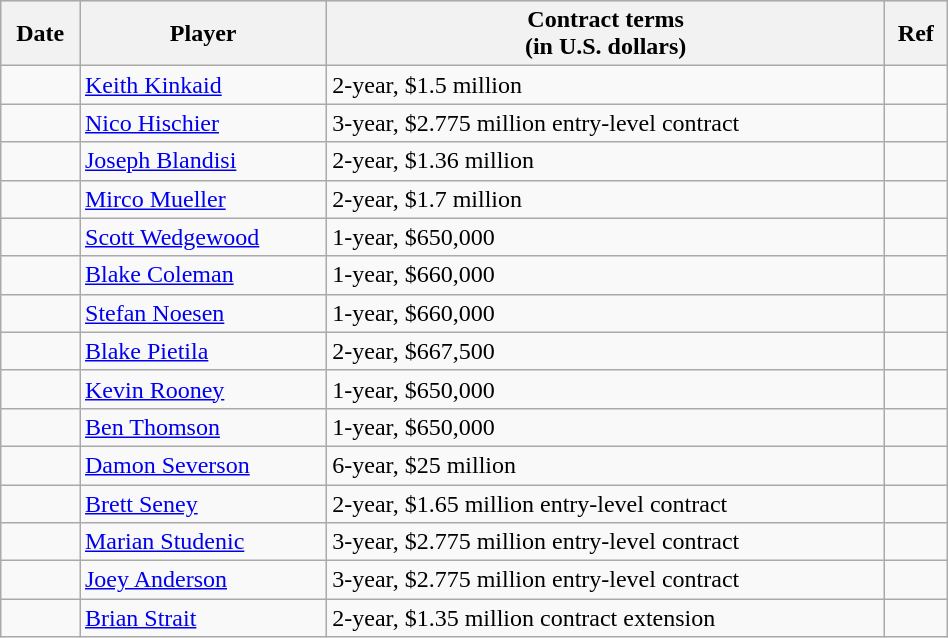<table class="wikitable" style="width:50%;">
<tr style="background:#ddd; text-align:center;">
<th>Date</th>
<th>Player</th>
<th>Contract terms<br>(in U.S. dollars)</th>
<th>Ref</th>
</tr>
<tr>
<td></td>
<td><a href='#'>Keith Kinkaid</a></td>
<td>2-year, $1.5 million</td>
<td></td>
</tr>
<tr>
<td></td>
<td><a href='#'>Nico Hischier</a></td>
<td>3-year, $2.775 million entry-level contract</td>
<td></td>
</tr>
<tr>
<td></td>
<td><a href='#'>Joseph Blandisi</a></td>
<td>2-year, $1.36 million</td>
<td></td>
</tr>
<tr>
<td></td>
<td><a href='#'>Mirco Mueller</a></td>
<td>2-year, $1.7 million</td>
<td></td>
</tr>
<tr>
<td></td>
<td><a href='#'>Scott Wedgewood</a></td>
<td>1-year, $650,000</td>
<td></td>
</tr>
<tr>
<td></td>
<td><a href='#'>Blake Coleman</a></td>
<td>1-year, $660,000</td>
<td></td>
</tr>
<tr>
<td></td>
<td><a href='#'>Stefan Noesen</a></td>
<td>1-year, $660,000</td>
<td></td>
</tr>
<tr>
<td></td>
<td><a href='#'>Blake Pietila</a></td>
<td>2-year, $667,500</td>
<td></td>
</tr>
<tr>
<td></td>
<td><a href='#'>Kevin Rooney</a></td>
<td>1-year, $650,000</td>
<td></td>
</tr>
<tr>
<td></td>
<td><a href='#'>Ben Thomson</a></td>
<td>1-year, $650,000</td>
<td></td>
</tr>
<tr>
<td></td>
<td><a href='#'>Damon Severson</a></td>
<td>6-year, $25 million</td>
<td></td>
</tr>
<tr>
<td></td>
<td><a href='#'>Brett Seney</a></td>
<td>2-year, $1.65 million entry-level contract</td>
<td></td>
</tr>
<tr>
<td></td>
<td><a href='#'>Marian Studenic</a></td>
<td>3-year, $2.775 million entry-level contract</td>
<td></td>
</tr>
<tr>
<td></td>
<td><a href='#'>Joey Anderson</a></td>
<td>3-year, $2.775 million entry-level contract</td>
<td></td>
</tr>
<tr>
<td></td>
<td><a href='#'>Brian Strait</a></td>
<td>2-year, $1.35 million contract extension</td>
<td></td>
</tr>
</table>
